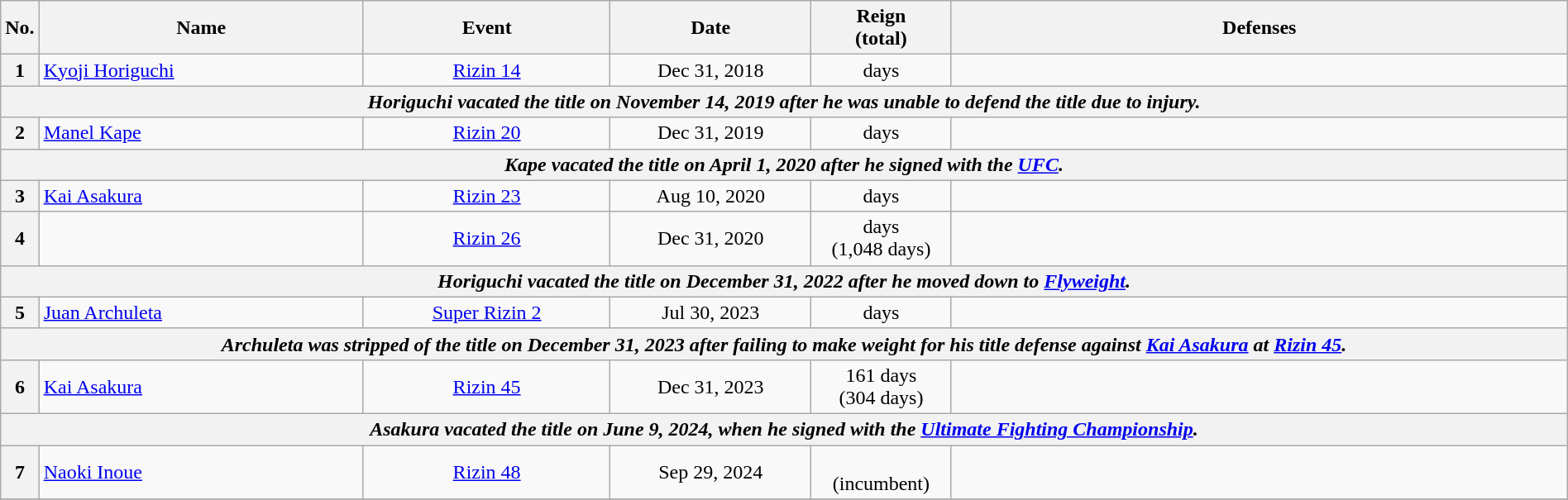<table class="wikitable" style="width:100%; font-size:100%;">
<tr>
<th style= width:1%;">No.</th>
<th style= width:21%;">Name</th>
<th style= width:16%;">Event</th>
<th style=width:13%;">Date</th>
<th style=width:9%;">Reign<br>(total)</th>
<th style= width:49%;">Defenses</th>
</tr>
<tr>
<th>1</th>
<td align=left> <a href='#'>Kyoji Horiguchi</a> <br></td>
<td align=center><a href='#'>Rizin 14</a><br></td>
<td align=center>Dec 31, 2018</td>
<td align=center> days</td>
<td align=left></td>
</tr>
<tr>
<th style="text-align:center;" colspan="6"><em>Horiguchi vacated the title on November 14, 2019 after he was unable to defend the title due to injury.</em></th>
</tr>
<tr>
<th>2</th>
<td align=left> <a href='#'>Manel Kape</a> <br></td>
<td align=center><a href='#'>Rizin 20</a><br></td>
<td align=center>Dec 31, 2019</td>
<td align=center> days</td>
<td align=left></td>
</tr>
<tr>
<th style="text-align:center;" colspan="6"><em>Kape vacated the title on April 1, 2020 after he signed with the <a href='#'>UFC</a>.</em></th>
</tr>
<tr>
<th>3</th>
<td align=left> <a href='#'>Kai Asakura</a> <br></td>
<td align=center><a href='#'>Rizin 23</a><br></td>
<td align=center>Aug 10, 2020</td>
<td align=center> days</td>
<td align=left></td>
</tr>
<tr>
<th>4</th>
<td align=left></td>
<td align=center><a href='#'>Rizin 26</a> <br></td>
<td align=center>Dec 31, 2020</td>
<td align=center> days<br>(1,048 days)</td>
<td align=left></td>
</tr>
<tr>
<th style="text-align:center;" colspan="6"><em>Horiguchi vacated the title on December 31, 2022 after he moved down to <a href='#'>Flyweight</a>.</em></th>
</tr>
<tr>
<th>5</th>
<td align=left> <a href='#'>Juan Archuleta</a> <br></td>
<td align=center><a href='#'>Super Rizin 2</a><br></td>
<td align=center>Jul 30, 2023</td>
<td align=center> days</td>
<td align=left></td>
</tr>
<tr>
<th colspan=6 align=center><em>Archuleta was stripped of the title on December 31, 2023 after failing to make weight for his title defense against <a href='#'>Kai Asakura</a> at <a href='#'>Rizin 45</a>.</em></th>
</tr>
<tr>
<th>6</th>
<td align=left> <a href='#'>Kai Asakura</a><br></td>
<td align=center><a href='#'>Rizin 45</a><br></td>
<td align=center>Dec 31, 2023</td>
<td align=center>161 days<br>(304 days)</td>
<td align=left></td>
</tr>
<tr>
<th style="text-align:center;" colspan="6"><em>Asakura vacated the title on June 9, 2024, when he signed with the <a href='#'>Ultimate Fighting Championship</a>.</em></th>
</tr>
<tr>
<th>7</th>
<td align=left> <a href='#'>Naoki Inoue</a><br></td>
<td align=center><a href='#'>Rizin 48</a><br></td>
<td align=center>Sep 29, 2024</td>
<td align=center><br>(incumbent)</td>
<td align=left><br></td>
</tr>
<tr>
</tr>
</table>
